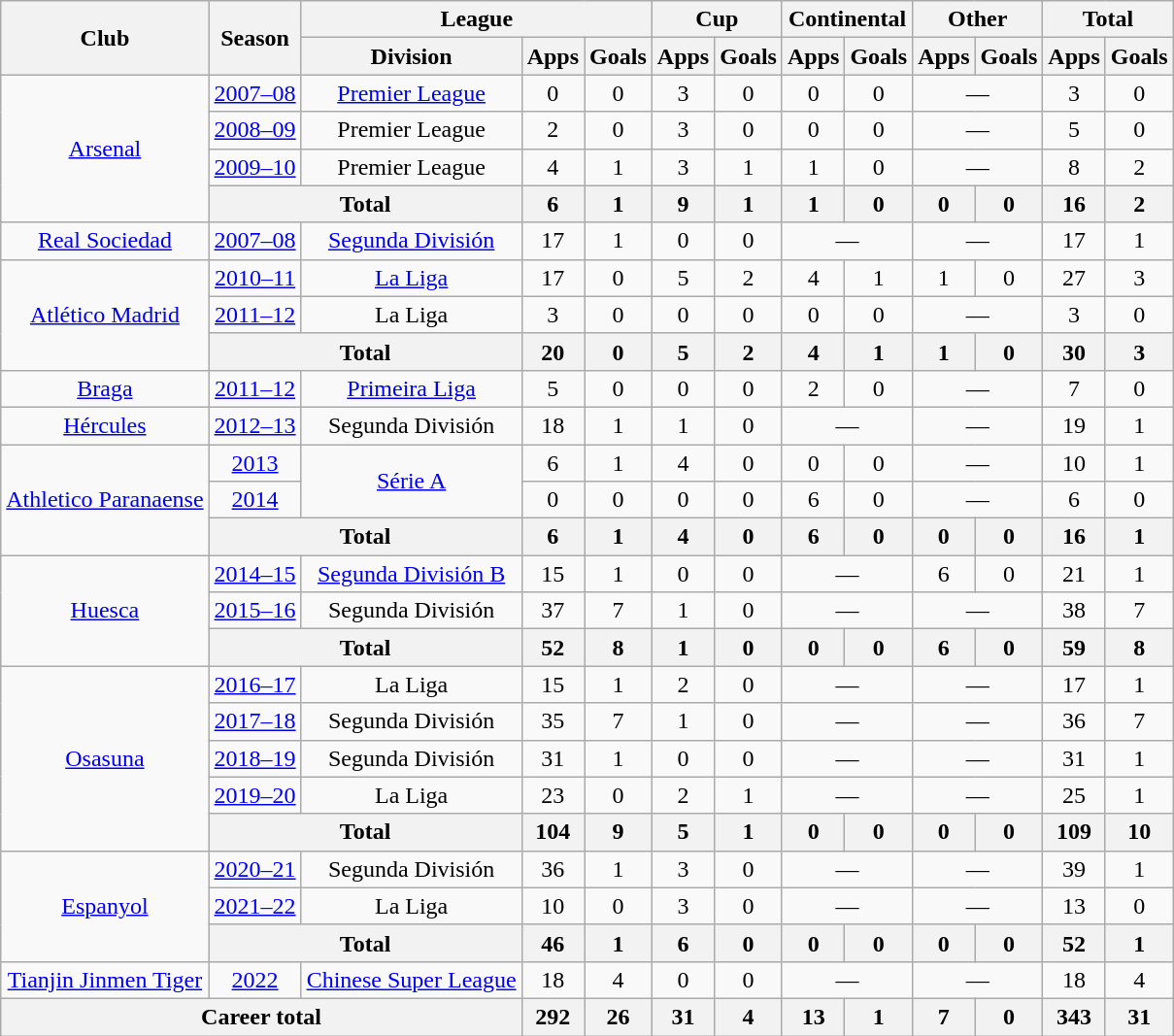<table class="wikitable" style="text-align:center">
<tr>
<th rowspan="2">Club</th>
<th rowspan="2">Season</th>
<th colspan="3">League</th>
<th colspan="2">Cup</th>
<th colspan="2">Continental</th>
<th colspan="2">Other</th>
<th colspan="2">Total</th>
</tr>
<tr>
<th>Division</th>
<th>Apps</th>
<th>Goals</th>
<th>Apps</th>
<th>Goals</th>
<th>Apps</th>
<th>Goals</th>
<th>Apps</th>
<th>Goals</th>
<th>Apps</th>
<th>Goals</th>
</tr>
<tr>
<td rowspan="4"><a href='#'>Arsenal</a></td>
<td><a href='#'>2007–08</a></td>
<td><a href='#'>Premier League</a></td>
<td>0</td>
<td>0</td>
<td>3</td>
<td>0</td>
<td>0</td>
<td>0</td>
<td colspan="2">—</td>
<td>3</td>
<td>0</td>
</tr>
<tr>
<td><a href='#'>2008–09</a></td>
<td>Premier League</td>
<td>2</td>
<td>0</td>
<td>3</td>
<td>0</td>
<td>0</td>
<td>0</td>
<td colspan="2">—</td>
<td>5</td>
<td>0</td>
</tr>
<tr>
<td><a href='#'>2009–10</a></td>
<td>Premier League</td>
<td>4</td>
<td>1</td>
<td>3</td>
<td>1</td>
<td>1</td>
<td>0</td>
<td colspan="2">—</td>
<td>8</td>
<td>2</td>
</tr>
<tr>
<th colspan="2">Total</th>
<th>6</th>
<th>1</th>
<th>9</th>
<th>1</th>
<th>1</th>
<th>0</th>
<th>0</th>
<th>0</th>
<th>16</th>
<th>2</th>
</tr>
<tr>
<td rowspan="1"><a href='#'>Real Sociedad</a></td>
<td><a href='#'>2007–08</a></td>
<td><a href='#'>Segunda División</a></td>
<td>17</td>
<td>1</td>
<td>0</td>
<td>0</td>
<td colspan="2">—</td>
<td colspan="2">—</td>
<td>17</td>
<td>1</td>
</tr>
<tr>
<td rowspan="3"><a href='#'>Atlético Madrid</a></td>
<td><a href='#'>2010–11</a></td>
<td><a href='#'>La Liga</a></td>
<td>17</td>
<td>0</td>
<td>5</td>
<td>2</td>
<td>4</td>
<td>1</td>
<td>1</td>
<td>0</td>
<td>27</td>
<td>3</td>
</tr>
<tr>
<td><a href='#'>2011–12</a></td>
<td>La Liga</td>
<td>3</td>
<td>0</td>
<td>0</td>
<td>0</td>
<td>0</td>
<td>0</td>
<td colspan="2">—</td>
<td>3</td>
<td>0</td>
</tr>
<tr>
<th colspan="2">Total</th>
<th>20</th>
<th>0</th>
<th>5</th>
<th>2</th>
<th>4</th>
<th>1</th>
<th>1</th>
<th>0</th>
<th>30</th>
<th>3</th>
</tr>
<tr>
<td rowspan="1"><a href='#'>Braga</a></td>
<td><a href='#'>2011–12</a></td>
<td><a href='#'>Primeira Liga</a></td>
<td>5</td>
<td>0</td>
<td>0</td>
<td>0</td>
<td>2</td>
<td>0</td>
<td colspan="2">—</td>
<td>7</td>
<td>0</td>
</tr>
<tr>
<td rowspan="1"><a href='#'>Hércules</a></td>
<td><a href='#'>2012–13</a></td>
<td>Segunda División</td>
<td>18</td>
<td>1</td>
<td>1</td>
<td>0</td>
<td colspan="2">—</td>
<td colspan="2">—</td>
<td>19</td>
<td>1</td>
</tr>
<tr>
<td rowspan="3"><a href='#'>Athletico Paranaense</a></td>
<td><a href='#'>2013</a></td>
<td rowspan="2"><a href='#'>Série A</a></td>
<td>6</td>
<td>1</td>
<td>4</td>
<td>0</td>
<td>0</td>
<td>0</td>
<td colspan="2">—</td>
<td>10</td>
<td>1</td>
</tr>
<tr>
<td><a href='#'>2014</a></td>
<td>0</td>
<td>0</td>
<td>0</td>
<td>0</td>
<td>6</td>
<td>0</td>
<td colspan="2">—</td>
<td>6</td>
<td>0</td>
</tr>
<tr>
<th colspan="2">Total</th>
<th>6</th>
<th>1</th>
<th>4</th>
<th>0</th>
<th>6</th>
<th>0</th>
<th>0</th>
<th>0</th>
<th>16</th>
<th>1</th>
</tr>
<tr>
<td rowspan="3"><a href='#'>Huesca</a></td>
<td><a href='#'>2014–15</a></td>
<td><a href='#'>Segunda División B</a></td>
<td>15</td>
<td>1</td>
<td>0</td>
<td>0</td>
<td colspan="2">—</td>
<td>6</td>
<td>0</td>
<td>21</td>
<td>1</td>
</tr>
<tr>
<td><a href='#'>2015–16</a></td>
<td>Segunda División</td>
<td>37</td>
<td>7</td>
<td>1</td>
<td>0</td>
<td colspan="2">—</td>
<td colspan="2">—</td>
<td>38</td>
<td>7</td>
</tr>
<tr>
<th colspan="2">Total</th>
<th>52</th>
<th>8</th>
<th>1</th>
<th>0</th>
<th>0</th>
<th>0</th>
<th>6</th>
<th>0</th>
<th>59</th>
<th>8</th>
</tr>
<tr>
<td rowspan="5"><a href='#'>Osasuna</a></td>
<td><a href='#'>2016–17</a></td>
<td>La Liga</td>
<td>15</td>
<td>1</td>
<td>2</td>
<td>0</td>
<td colspan="2">—</td>
<td colspan="2">—</td>
<td>17</td>
<td>1</td>
</tr>
<tr>
<td><a href='#'>2017–18</a></td>
<td>Segunda División</td>
<td>35</td>
<td>7</td>
<td>1</td>
<td>0</td>
<td colspan="2">—</td>
<td colspan="2">—</td>
<td>36</td>
<td>7</td>
</tr>
<tr>
<td><a href='#'>2018–19</a></td>
<td>Segunda División</td>
<td>31</td>
<td>1</td>
<td>0</td>
<td>0</td>
<td colspan="2">—</td>
<td colspan="2">—</td>
<td>31</td>
<td>1</td>
</tr>
<tr>
<td><a href='#'>2019–20</a></td>
<td>La Liga</td>
<td>23</td>
<td>0</td>
<td>2</td>
<td>1</td>
<td colspan="2">—</td>
<td colspan="2">—</td>
<td>25</td>
<td>1</td>
</tr>
<tr>
<th colspan="2">Total</th>
<th>104</th>
<th>9</th>
<th>5</th>
<th>1</th>
<th>0</th>
<th>0</th>
<th>0</th>
<th>0</th>
<th>109</th>
<th>10</th>
</tr>
<tr>
<td rowspan="3"><a href='#'>Espanyol</a></td>
<td><a href='#'>2020–21</a></td>
<td>Segunda División</td>
<td>36</td>
<td>1</td>
<td>3</td>
<td>0</td>
<td colspan="2">—</td>
<td colspan="2">—</td>
<td>39</td>
<td>1</td>
</tr>
<tr>
<td><a href='#'>2021–22</a></td>
<td>La Liga</td>
<td>10</td>
<td>0</td>
<td>3</td>
<td>0</td>
<td colspan="2">—</td>
<td colspan="2">—</td>
<td>13</td>
<td>0</td>
</tr>
<tr>
<th colspan="2">Total</th>
<th>46</th>
<th>1</th>
<th>6</th>
<th>0</th>
<th>0</th>
<th>0</th>
<th>0</th>
<th>0</th>
<th>52</th>
<th>1</th>
</tr>
<tr>
<td><a href='#'>Tianjin Jinmen Tiger</a></td>
<td><a href='#'>2022</a></td>
<td><a href='#'>Chinese Super League</a></td>
<td>18</td>
<td>4</td>
<td>0</td>
<td>0</td>
<td colspan="2">—</td>
<td colspan="2">—</td>
<td>18</td>
<td>4</td>
</tr>
<tr>
<th colspan="3">Career total</th>
<th>292</th>
<th>26</th>
<th>31</th>
<th>4</th>
<th>13</th>
<th>1</th>
<th>7</th>
<th>0</th>
<th>343</th>
<th>31</th>
</tr>
</table>
